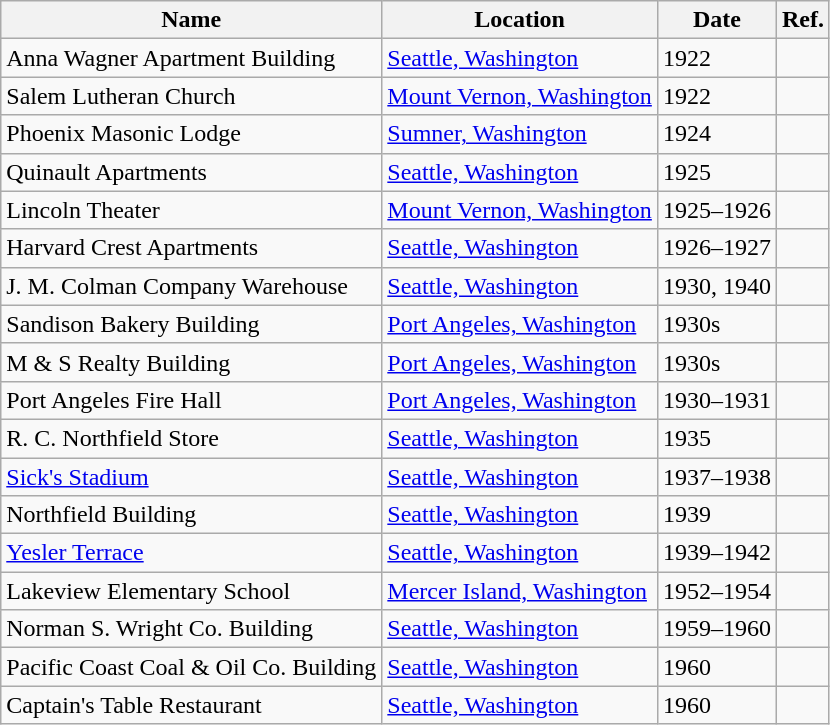<table class="wikitable">
<tr>
<th>Name</th>
<th>Location</th>
<th>Date</th>
<th>Ref.</th>
</tr>
<tr>
<td>Anna Wagner Apartment Building</td>
<td><a href='#'>Seattle, Washington</a></td>
<td>1922</td>
<td></td>
</tr>
<tr>
<td>Salem Lutheran Church</td>
<td><a href='#'>Mount Vernon, Washington</a></td>
<td>1922</td>
<td></td>
</tr>
<tr>
<td>Phoenix Masonic Lodge</td>
<td><a href='#'>Sumner, Washington</a></td>
<td>1924</td>
<td></td>
</tr>
<tr>
<td>Quinault Apartments</td>
<td><a href='#'>Seattle, Washington</a></td>
<td>1925</td>
<td></td>
</tr>
<tr>
<td>Lincoln Theater</td>
<td><a href='#'>Mount Vernon, Washington</a></td>
<td>1925–1926</td>
<td></td>
</tr>
<tr>
<td>Harvard Crest Apartments</td>
<td><a href='#'>Seattle, Washington</a></td>
<td>1926–1927</td>
<td></td>
</tr>
<tr>
<td>J. M. Colman Company Warehouse</td>
<td><a href='#'>Seattle, Washington</a></td>
<td>1930, 1940</td>
<td></td>
</tr>
<tr>
<td>Sandison Bakery Building</td>
<td><a href='#'>Port Angeles, Washington</a></td>
<td>1930s</td>
<td></td>
</tr>
<tr>
<td>M & S Realty Building</td>
<td><a href='#'>Port Angeles, Washington</a></td>
<td>1930s</td>
<td></td>
</tr>
<tr>
<td>Port Angeles Fire Hall</td>
<td><a href='#'>Port Angeles, Washington</a></td>
<td>1930–1931</td>
<td></td>
</tr>
<tr>
<td>R. C. Northfield Store</td>
<td><a href='#'>Seattle, Washington</a></td>
<td>1935</td>
<td></td>
</tr>
<tr>
<td><a href='#'>Sick's Stadium</a></td>
<td><a href='#'>Seattle, Washington</a></td>
<td>1937–1938</td>
<td></td>
</tr>
<tr>
<td>Northfield Building</td>
<td><a href='#'>Seattle, Washington</a></td>
<td>1939</td>
<td></td>
</tr>
<tr>
<td><a href='#'>Yesler Terrace</a></td>
<td><a href='#'>Seattle, Washington</a></td>
<td>1939–1942</td>
<td></td>
</tr>
<tr>
<td>Lakeview Elementary School</td>
<td><a href='#'>Mercer Island, Washington</a></td>
<td>1952–1954</td>
<td></td>
</tr>
<tr>
<td>Norman S. Wright Co. Building</td>
<td><a href='#'>Seattle, Washington</a></td>
<td>1959–1960</td>
<td></td>
</tr>
<tr>
<td>Pacific Coast Coal & Oil Co. Building</td>
<td><a href='#'>Seattle, Washington</a></td>
<td>1960</td>
<td></td>
</tr>
<tr>
<td>Captain's Table Restaurant</td>
<td><a href='#'>Seattle, Washington</a></td>
<td>1960</td>
<td></td>
</tr>
</table>
